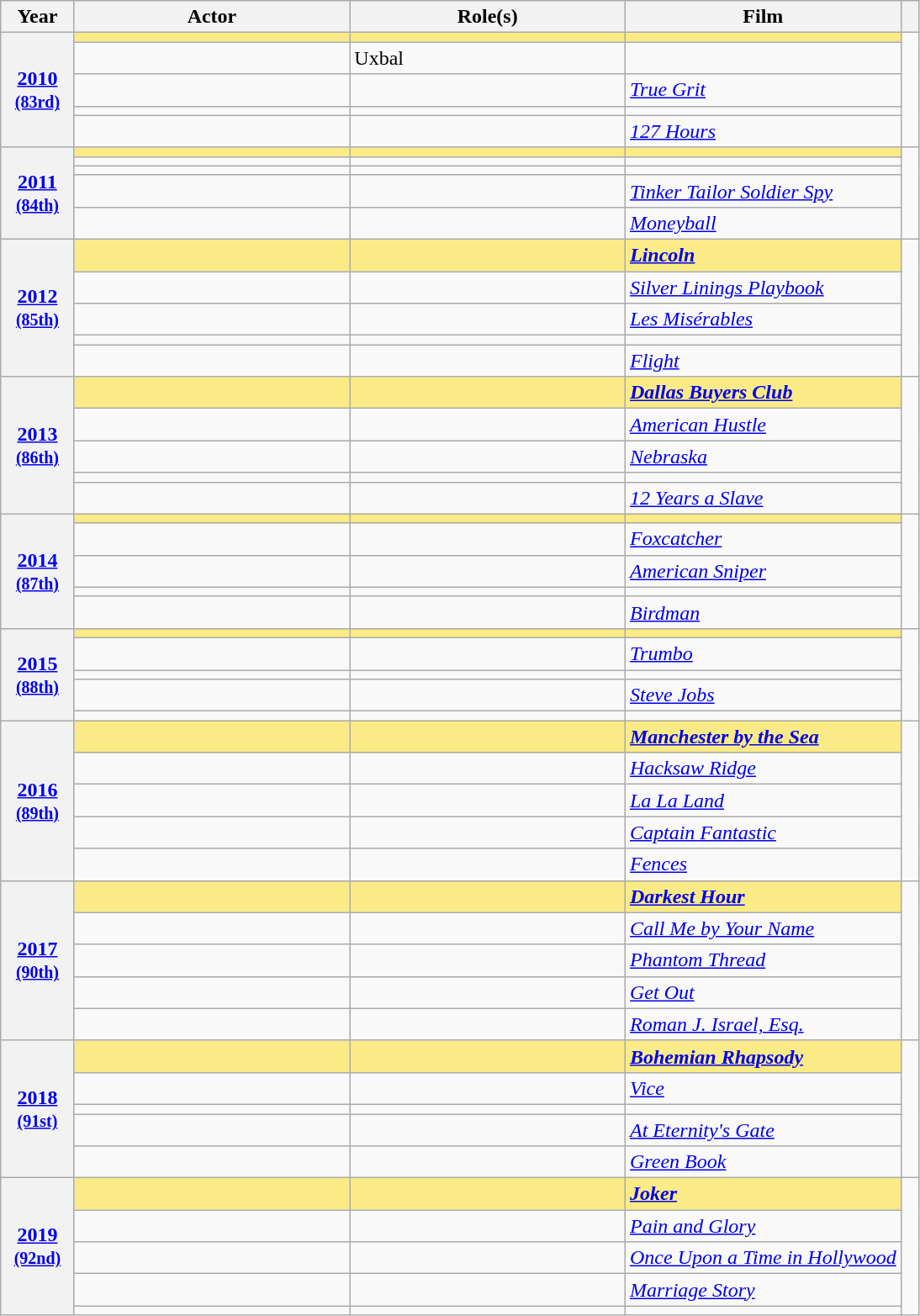<table class="wikitable sortable">
<tr>
<th scope="col" style="width:8%;">Year</th>
<th scope="col" style="width:30%;">Actor</th>
<th scope="col" style="width:30%;">Role(s)</th>
<th scope="col" style="width:30%;">Film</th>
<th scope="col" style="width:2%;" class="unsortable"></th>
</tr>
<tr>
<th scope="row" rowspan=5 style="text-align:center"><a href='#'>2010</a> <br><small><a href='#'>(83rd)</a> </small></th>
<td style="background:#FAEB86;"><strong> </strong></td>
<td style="background:#FAEB86;"><strong></strong></td>
<td style="background:#FAEB86;"><strong></strong></td>
<td rowspan=5></td>
</tr>
<tr>
<td></td>
<td>Uxbal</td>
<td></td>
</tr>
<tr>
<td></td>
<td></td>
<td><em><a href='#'>True Grit</a></em></td>
</tr>
<tr>
<td></td>
<td></td>
<td></td>
</tr>
<tr>
<td></td>
<td></td>
<td><em><a href='#'>127 Hours</a></em></td>
</tr>
<tr>
<th scope="row" rowspan=5 style="text-align:center"><a href='#'>2011</a> <br><small><a href='#'>(84th)</a> </small></th>
<td style="background:#FAEB86;"><strong> </strong></td>
<td style="background:#FAEB86;"><strong></strong></td>
<td style="background:#FAEB86;"><strong></strong></td>
<td rowspan=5></td>
</tr>
<tr>
<td></td>
<td></td>
<td></td>
</tr>
<tr>
<td></td>
<td></td>
<td></td>
</tr>
<tr>
<td></td>
<td></td>
<td><em><a href='#'>Tinker Tailor Soldier Spy</a></em></td>
</tr>
<tr>
<td></td>
<td></td>
<td><em><a href='#'>Moneyball</a></em></td>
</tr>
<tr>
<th scope="row" rowspan=5 style="text-align:center"><a href='#'>2012</a> <br><small><a href='#'>(85th)</a> </small></th>
<td style="background:#FAEB86;"><strong> </strong></td>
<td style="background:#FAEB86;"><strong></strong></td>
<td style="background:#FAEB86;"><strong><em><a href='#'>Lincoln</a></em></strong></td>
<td rowspan=5></td>
</tr>
<tr>
<td></td>
<td></td>
<td><em><a href='#'>Silver Linings Playbook</a></em></td>
</tr>
<tr>
<td></td>
<td></td>
<td><em><a href='#'>Les Misérables</a></em></td>
</tr>
<tr>
<td></td>
<td></td>
<td></td>
</tr>
<tr>
<td></td>
<td></td>
<td><em><a href='#'>Flight</a></em></td>
</tr>
<tr>
<th scope="row" rowspan=5 style="text-align:center"><a href='#'>2013</a> <br><small><a href='#'>(86th)</a> </small></th>
<td style="background:#FAEB86;"><strong> </strong></td>
<td style="background:#FAEB86;"><strong></strong></td>
<td style="background:#FAEB86;"><strong><em><a href='#'>Dallas Buyers Club</a></em></strong></td>
<td rowspan=5></td>
</tr>
<tr>
<td></td>
<td></td>
<td><em><a href='#'>American Hustle</a></em></td>
</tr>
<tr>
<td></td>
<td></td>
<td><em><a href='#'>Nebraska</a></em></td>
</tr>
<tr>
<td></td>
<td></td>
<td></td>
</tr>
<tr>
<td></td>
<td></td>
<td><em><a href='#'>12 Years a Slave</a></em></td>
</tr>
<tr>
<th scope="row" rowspan=5 style="text-align:center"><a href='#'>2014</a> <br><small><a href='#'>(87th)</a> </small></th>
<td style="background:#FAEB86;"><strong> </strong></td>
<td style="background:#FAEB86;"><strong></strong></td>
<td style="background:#FAEB86;"><strong></strong></td>
<td rowspan=5></td>
</tr>
<tr>
<td></td>
<td></td>
<td><em><a href='#'>Foxcatcher</a></em></td>
</tr>
<tr>
<td></td>
<td></td>
<td><em><a href='#'>American Sniper</a></em></td>
</tr>
<tr>
<td></td>
<td></td>
<td></td>
</tr>
<tr>
<td></td>
<td></td>
<td><em><a href='#'>Birdman</a></em></td>
</tr>
<tr>
<th scope="row" rowspan=5 style="text-align:center"><a href='#'>2015</a> <br><small><a href='#'>(88th)</a> </small></th>
<td style="background:#FAEB86;"><strong> </strong></td>
<td style="background:#FAEB86;"><strong></strong></td>
<td style="background:#FAEB86;"></td>
<td rowspan=5></td>
</tr>
<tr>
<td></td>
<td></td>
<td><em><a href='#'>Trumbo</a></em></td>
</tr>
<tr>
<td></td>
<td></td>
<td></td>
</tr>
<tr>
<td></td>
<td></td>
<td><em><a href='#'>Steve Jobs</a></em></td>
</tr>
<tr>
<td></td>
<td></td>
<td></td>
</tr>
<tr>
<th scope="row" rowspan=5 style="text-align:center"><a href='#'>2016</a> <br><small><a href='#'>(89th)</a> </small></th>
<td style="background:#FAEB86;"><strong> </strong></td>
<td style="background:#FAEB86;"><strong></strong></td>
<td style="background:#FAEB86;"><strong><em><a href='#'>Manchester by the Sea</a></em></strong></td>
<td rowspan=5></td>
</tr>
<tr>
<td></td>
<td></td>
<td><em><a href='#'>Hacksaw Ridge</a></em></td>
</tr>
<tr>
<td></td>
<td></td>
<td><em><a href='#'>La La Land</a></em></td>
</tr>
<tr>
<td></td>
<td></td>
<td><em><a href='#'>Captain Fantastic</a></em></td>
</tr>
<tr>
<td></td>
<td></td>
<td><em><a href='#'>Fences</a></em></td>
</tr>
<tr>
<th scope="row" rowspan=5 style="text-align:center"><a href='#'>2017</a> <br><small><a href='#'>(90th)</a> </small></th>
<td style="background:#FAEB86;"><strong> </strong></td>
<td style="background:#FAEB86;"><strong></strong></td>
<td style="background:#FAEB86;"><strong><em><a href='#'>Darkest Hour</a></em></strong></td>
<td rowspan=5></td>
</tr>
<tr>
<td></td>
<td></td>
<td><em><a href='#'>Call Me by Your Name</a></em></td>
</tr>
<tr>
<td></td>
<td></td>
<td><em><a href='#'>Phantom Thread</a></em></td>
</tr>
<tr>
<td></td>
<td></td>
<td><em><a href='#'>Get Out</a></em></td>
</tr>
<tr>
<td></td>
<td></td>
<td><em><a href='#'>Roman J. Israel, Esq.</a></em></td>
</tr>
<tr>
<th scope="row" rowspan=5 style="text-align:center"><a href='#'>2018</a> <br><small><a href='#'>(91st)</a> </small></th>
<td style="background:#FAEB86;"><strong> </strong></td>
<td style="background:#FAEB86;"><strong></strong></td>
<td style="background:#FAEB86;"><strong><em><a href='#'>Bohemian Rhapsody</a></em></strong></td>
<td rowspan=5></td>
</tr>
<tr>
<td></td>
<td></td>
<td><em><a href='#'>Vice</a></em></td>
</tr>
<tr>
<td></td>
<td></td>
<td></td>
</tr>
<tr>
<td></td>
<td></td>
<td><em><a href='#'>At Eternity's Gate</a></em></td>
</tr>
<tr>
<td></td>
<td></td>
<td><em><a href='#'>Green Book</a></em></td>
</tr>
<tr>
<th scope="row" rowspan=5 style="text-align:center"><a href='#'>2019</a> <br><small><a href='#'>(92nd)</a> </small></th>
<td style="background:#FAEB86;"><strong> </strong></td>
<td style="background:#FAEB86;"><strong></strong></td>
<td style="background:#FAEB86;"><strong><em><a href='#'>Joker</a></em></strong></td>
<td rowspan=5></td>
</tr>
<tr>
<td></td>
<td></td>
<td><em><a href='#'>Pain and Glory</a></em></td>
</tr>
<tr>
<td></td>
<td></td>
<td><em><a href='#'>Once Upon a Time in Hollywood</a></em></td>
</tr>
<tr>
<td></td>
<td></td>
<td><em><a href='#'>Marriage Story</a></em></td>
</tr>
<tr>
<td></td>
<td></td>
<td></td>
</tr>
</table>
